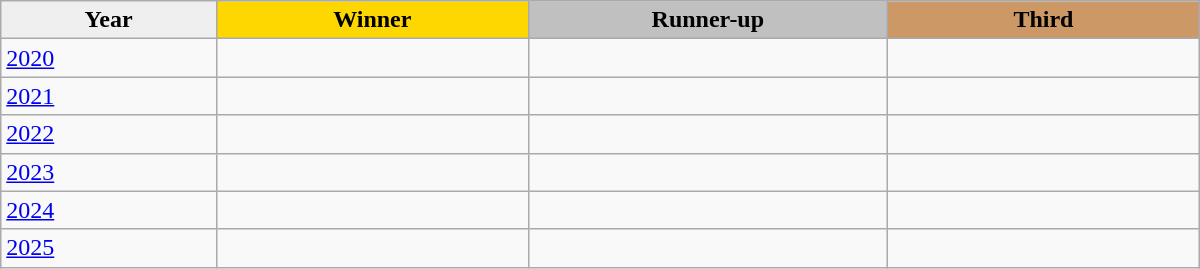<table class="wikitable sortable" style="width:800px;">
<tr>
<th style="width:18%; background:#efefef;">Year</th>
<th style="width:26%; background:gold">Winner</th>
<th style="width:30%; background:silver">Runner-up</th>
<th style="width:26%; background:#CC9966">Third</th>
</tr>
<tr>
<td><a href='#'>2020</a></td>
<td></td>
<td></td>
<td></td>
</tr>
<tr>
<td><a href='#'>2021</a></td>
<td></td>
<td></td>
<td></td>
</tr>
<tr>
<td><a href='#'>2022</a></td>
<td></td>
<td></td>
<td></td>
</tr>
<tr>
<td><a href='#'>2023</a></td>
<td></td>
<td></td>
<td></td>
</tr>
<tr>
<td><a href='#'>2024</a></td>
<td></td>
<td></td>
<td></td>
</tr>
<tr>
<td><a href='#'>2025</a></td>
<td></td>
<td></td>
<td></td>
</tr>
</table>
